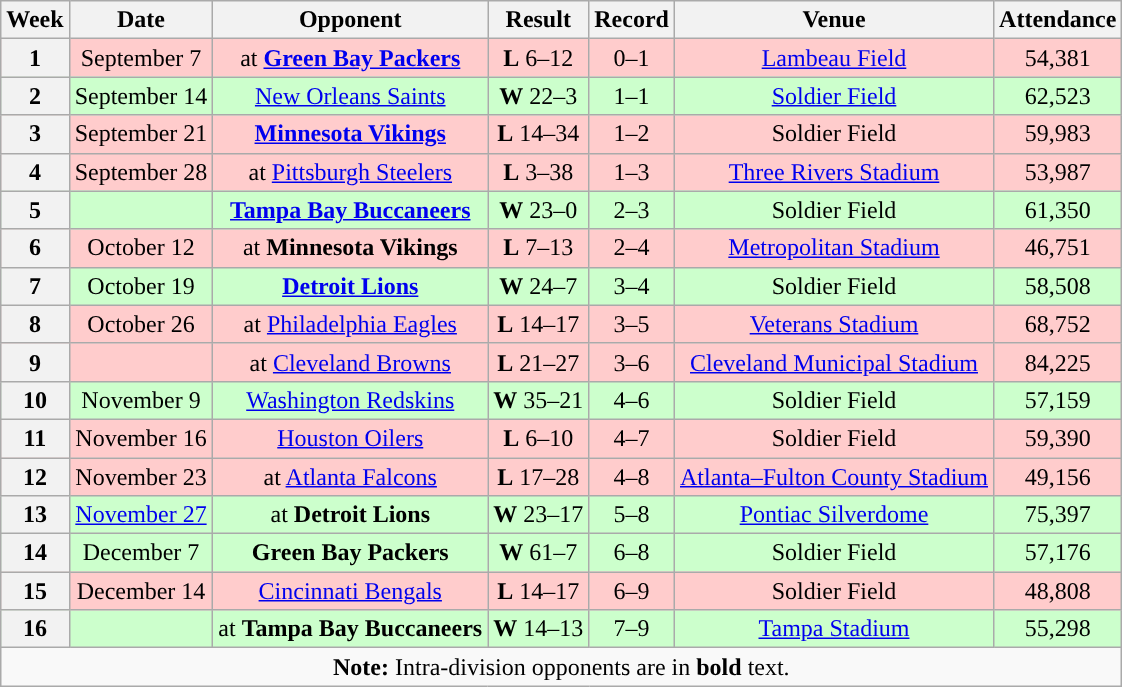<table class="wikitable" style="text-align:center">
<tr>
<th>Week</th>
<th>Date</th>
<th>Opponent</th>
<th>Result</th>
<th>Record</th>
<th>Venue</th>
<th>Attendance</th>
</tr>
<tr style="background:#fcc">
<th>1</th>
<td>September 7</td>
<td>at <strong><a href='#'>Green Bay Packers</a></strong></td>
<td><strong>L</strong> 6–12 </td>
<td>0–1</td>
<td><a href='#'>Lambeau Field</a></td>
<td>54,381</td>
</tr>
<tr style="background:#cfc">
<th>2</th>
<td>September 14</td>
<td><a href='#'>New Orleans Saints</a></td>
<td><strong>W</strong> 22–3</td>
<td>1–1</td>
<td><a href='#'>Soldier Field</a></td>
<td>62,523</td>
</tr>
<tr style="background:#fcc">
<th>3</th>
<td>September 21</td>
<td><strong><a href='#'>Minnesota Vikings</a></strong></td>
<td><strong>L</strong> 14–34</td>
<td>1–2</td>
<td>Soldier Field</td>
<td>59,983</td>
</tr>
<tr style="background:#fcc">
<th>4</th>
<td>September 28</td>
<td>at <a href='#'>Pittsburgh Steelers</a></td>
<td><strong>L</strong> 3–38</td>
<td>1–3</td>
<td><a href='#'>Three Rivers Stadium</a></td>
<td>53,987</td>
</tr>
<tr style="background:#cfc">
<th>5</th>
<td></td>
<td><strong><a href='#'>Tampa Bay Buccaneers</a></strong></td>
<td><strong>W</strong> 23–0</td>
<td>2–3</td>
<td>Soldier Field</td>
<td>61,350</td>
</tr>
<tr style="background:#fcc">
<th>6</th>
<td>October 12</td>
<td>at <strong>Minnesota Vikings</strong></td>
<td><strong>L</strong> 7–13</td>
<td>2–4</td>
<td><a href='#'>Metropolitan Stadium</a></td>
<td>46,751</td>
</tr>
<tr style="background:#cfc">
<th>7</th>
<td>October 19</td>
<td><strong><a href='#'>Detroit Lions</a></strong></td>
<td><strong>W</strong> 24–7</td>
<td>3–4</td>
<td>Soldier Field</td>
<td>58,508</td>
</tr>
<tr style="background:#fcc">
<th>8</th>
<td>October 26</td>
<td>at <a href='#'>Philadelphia Eagles</a></td>
<td><strong>L</strong> 14–17</td>
<td>3–5</td>
<td><a href='#'>Veterans Stadium</a></td>
<td>68,752</td>
</tr>
<tr style="background:#fcc">
<th>9</th>
<td></td>
<td>at <a href='#'>Cleveland Browns</a></td>
<td><strong>L</strong> 21–27</td>
<td>3–6</td>
<td><a href='#'>Cleveland Municipal Stadium</a></td>
<td>84,225</td>
</tr>
<tr style="background:#cfc">
<th>10</th>
<td>November 9</td>
<td><a href='#'>Washington Redskins</a></td>
<td><strong>W</strong> 35–21</td>
<td>4–6</td>
<td>Soldier Field</td>
<td>57,159</td>
</tr>
<tr style="background:#fcc">
<th>11</th>
<td>November 16</td>
<td><a href='#'>Houston Oilers</a></td>
<td><strong>L</strong> 6–10</td>
<td>4–7</td>
<td>Soldier Field</td>
<td>59,390</td>
</tr>
<tr style="background:#fcc">
<th>12</th>
<td>November 23</td>
<td>at <a href='#'>Atlanta Falcons</a></td>
<td><strong>L</strong> 17–28</td>
<td>4–8</td>
<td><a href='#'>Atlanta–Fulton County Stadium</a></td>
<td>49,156</td>
</tr>
<tr style="background:#cfc">
<th>13</th>
<td><a href='#'>November 27</a></td>
<td>at <strong>Detroit Lions</strong></td>
<td><strong>W</strong> 23–17 </td>
<td>5–8</td>
<td><a href='#'>Pontiac Silverdome</a></td>
<td>75,397</td>
</tr>
<tr style="background:#cfc">
<th>14</th>
<td>December 7</td>
<td><strong>Green Bay Packers</strong></td>
<td><strong>W</strong> 61–7</td>
<td>6–8</td>
<td>Soldier Field</td>
<td>57,176</td>
</tr>
<tr style="background:#fcc">
<th>15</th>
<td>December 14</td>
<td><a href='#'>Cincinnati Bengals</a></td>
<td><strong>L</strong> 14–17 </td>
<td>6–9</td>
<td>Soldier Field</td>
<td>48,808</td>
</tr>
<tr style="background:#cfc">
<th>16</th>
<td></td>
<td>at <strong>Tampa Bay Buccaneers</strong></td>
<td><strong>W</strong> 14–13</td>
<td>7–9</td>
<td><a href='#'>Tampa Stadium</a></td>
<td>55,298</td>
</tr>
<tr>
<td colspan="8"><strong>Note:</strong> Intra-division opponents are in <strong>bold</strong> text.</td>
</tr>
</table>
